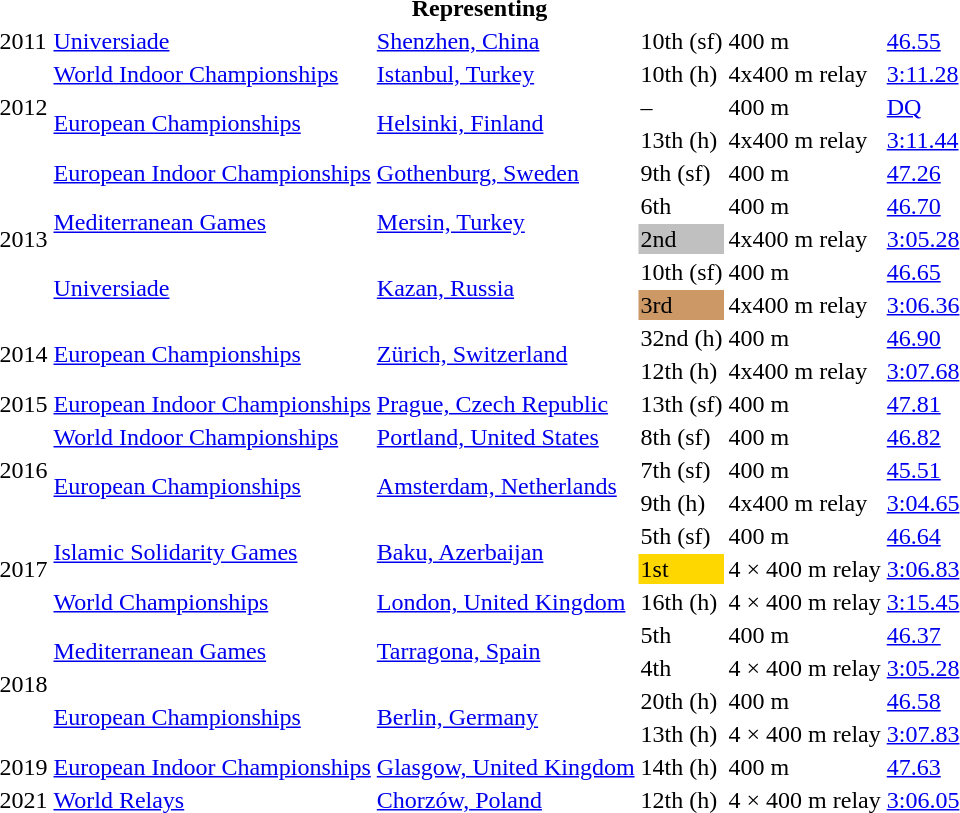<table>
<tr>
<th colspan="6">Representing </th>
</tr>
<tr>
<td>2011</td>
<td><a href='#'>Universiade</a></td>
<td><a href='#'>Shenzhen, China</a></td>
<td>10th (sf)</td>
<td>400 m</td>
<td><a href='#'>46.55</a></td>
</tr>
<tr>
<td rowspan=3>2012</td>
<td><a href='#'>World Indoor Championships</a></td>
<td><a href='#'>Istanbul, Turkey</a></td>
<td>10th (h)</td>
<td>4x400 m relay</td>
<td><a href='#'>3:11.28</a></td>
</tr>
<tr>
<td rowspan=2><a href='#'>European Championships</a></td>
<td rowspan=2><a href='#'>Helsinki, Finland</a></td>
<td>–</td>
<td>400 m</td>
<td><a href='#'>DQ</a></td>
</tr>
<tr>
<td>13th (h)</td>
<td>4x400 m relay</td>
<td><a href='#'>3:11.44</a></td>
</tr>
<tr>
<td rowspan=5>2013</td>
<td><a href='#'>European Indoor Championships</a></td>
<td><a href='#'>Gothenburg, Sweden</a></td>
<td>9th (sf)</td>
<td>400 m</td>
<td><a href='#'>47.26</a></td>
</tr>
<tr>
<td rowspan=2><a href='#'>Mediterranean Games</a></td>
<td rowspan=2><a href='#'>Mersin, Turkey</a></td>
<td>6th</td>
<td>400 m</td>
<td><a href='#'>46.70</a></td>
</tr>
<tr>
<td bgcolor=silver>2nd</td>
<td>4x400 m relay</td>
<td><a href='#'>3:05.28</a></td>
</tr>
<tr>
<td rowspan=2><a href='#'>Universiade</a></td>
<td rowspan=2><a href='#'>Kazan, Russia</a></td>
<td>10th (sf)</td>
<td>400 m</td>
<td><a href='#'>46.65</a></td>
</tr>
<tr>
<td bgcolor=cc9966>3rd</td>
<td>4x400 m relay</td>
<td><a href='#'>3:06.36</a></td>
</tr>
<tr>
<td rowspan=2>2014</td>
<td rowspan=2><a href='#'>European Championships</a></td>
<td rowspan=2><a href='#'>Zürich, Switzerland</a></td>
<td>32nd (h)</td>
<td>400 m</td>
<td><a href='#'>46.90</a></td>
</tr>
<tr>
<td>12th (h)</td>
<td>4x400 m relay</td>
<td><a href='#'>3:07.68</a></td>
</tr>
<tr>
<td>2015</td>
<td><a href='#'>European Indoor Championships</a></td>
<td><a href='#'>Prague, Czech Republic</a></td>
<td>13th (sf)</td>
<td>400 m</td>
<td><a href='#'>47.81</a></td>
</tr>
<tr>
<td rowspan=3>2016</td>
<td><a href='#'>World Indoor Championships</a></td>
<td><a href='#'>Portland, United States</a></td>
<td>8th (sf)</td>
<td>400 m</td>
<td><a href='#'>46.82</a></td>
</tr>
<tr>
<td rowspan=2><a href='#'>European Championships</a></td>
<td rowspan=2><a href='#'>Amsterdam, Netherlands</a></td>
<td>7th (sf)</td>
<td>400 m</td>
<td><a href='#'>45.51</a></td>
</tr>
<tr>
<td>9th (h)</td>
<td>4x400 m relay</td>
<td><a href='#'>3:04.65</a></td>
</tr>
<tr>
<td rowspan=3>2017</td>
<td rowspan=2><a href='#'>Islamic Solidarity Games</a></td>
<td rowspan=2><a href='#'>Baku, Azerbaijan</a></td>
<td>5th (sf)</td>
<td>400 m</td>
<td><a href='#'>46.64</a></td>
</tr>
<tr>
<td bgcolor=gold>1st</td>
<td>4 × 400 m relay</td>
<td><a href='#'>3:06.83</a></td>
</tr>
<tr>
<td><a href='#'>World Championships</a></td>
<td><a href='#'>London, United Kingdom</a></td>
<td>16th (h)</td>
<td>4 × 400 m relay</td>
<td><a href='#'>3:15.45</a></td>
</tr>
<tr>
<td rowspan=4>2018</td>
<td rowspan=2><a href='#'>Mediterranean Games</a></td>
<td rowspan=2><a href='#'>Tarragona, Spain</a></td>
<td>5th</td>
<td>400 m</td>
<td><a href='#'>46.37</a></td>
</tr>
<tr>
<td>4th</td>
<td>4 × 400 m relay</td>
<td><a href='#'>3:05.28</a></td>
</tr>
<tr>
<td rowspan=2><a href='#'>European Championships</a></td>
<td rowspan=2><a href='#'>Berlin, Germany</a></td>
<td>20th (h)</td>
<td>400 m</td>
<td><a href='#'>46.58</a></td>
</tr>
<tr>
<td>13th (h)</td>
<td>4 × 400 m relay</td>
<td><a href='#'>3:07.83</a></td>
</tr>
<tr>
<td>2019</td>
<td><a href='#'>European Indoor Championships</a></td>
<td><a href='#'>Glasgow, United Kingdom</a></td>
<td>14th (h)</td>
<td>400 m</td>
<td><a href='#'>47.63</a></td>
</tr>
<tr>
<td>2021</td>
<td><a href='#'>World Relays</a></td>
<td><a href='#'>Chorzów, Poland</a></td>
<td>12th (h)</td>
<td>4 × 400 m relay</td>
<td><a href='#'>3:06.05</a></td>
</tr>
</table>
